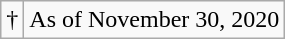<table class="wikitable">
<tr>
<td>†</td>
<td>As of November 30, 2020</td>
</tr>
</table>
